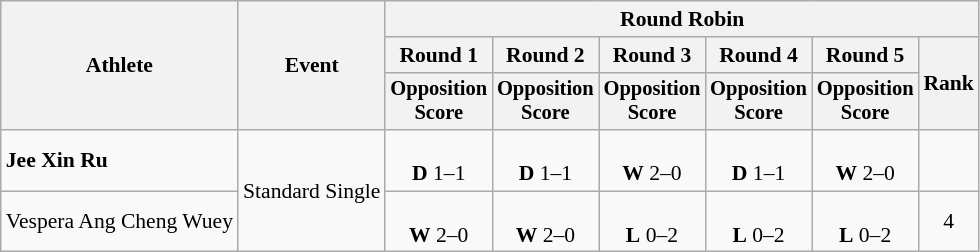<table class="wikitable" style="font-size:90%">
<tr>
<th rowspan="3">Athlete</th>
<th rowspan="3">Event</th>
<th colspan="6">Round Robin</th>
</tr>
<tr>
<th>Round 1</th>
<th>Round 2</th>
<th>Round 3</th>
<th>Round 4</th>
<th>Round 5</th>
<th rowspan="2">Rank</th>
</tr>
<tr style="font-size:95%" align="center">
<th>Opposition<br>Score</th>
<th>Opposition<br>Score</th>
<th>Opposition<br>Score</th>
<th>Opposition<br>Score</th>
<th>Opposition<br>Score</th>
</tr>
<tr align="center">
<td align="left"><strong>Jee Xin Ru</strong></td>
<td rowspan="2" align="left">Standard Single</td>
<td><br><strong>D</strong> 1–1</td>
<td><br><strong>D</strong> 1–1</td>
<td><br><strong>W</strong> 2–0</td>
<td><br><strong>D</strong> 1–1</td>
<td><br><strong>W</strong> 2–0</td>
<td></td>
</tr>
<tr align="center">
<td align="left">Vespera Ang Cheng Wuey</td>
<td><br><strong>W</strong> 2–0</td>
<td><br><strong>W</strong> 2–0</td>
<td><br><strong>L</strong> 0–2</td>
<td><br><strong>L</strong> 0–2</td>
<td><br><strong>L</strong> 0–2</td>
<td>4</td>
</tr>
</table>
